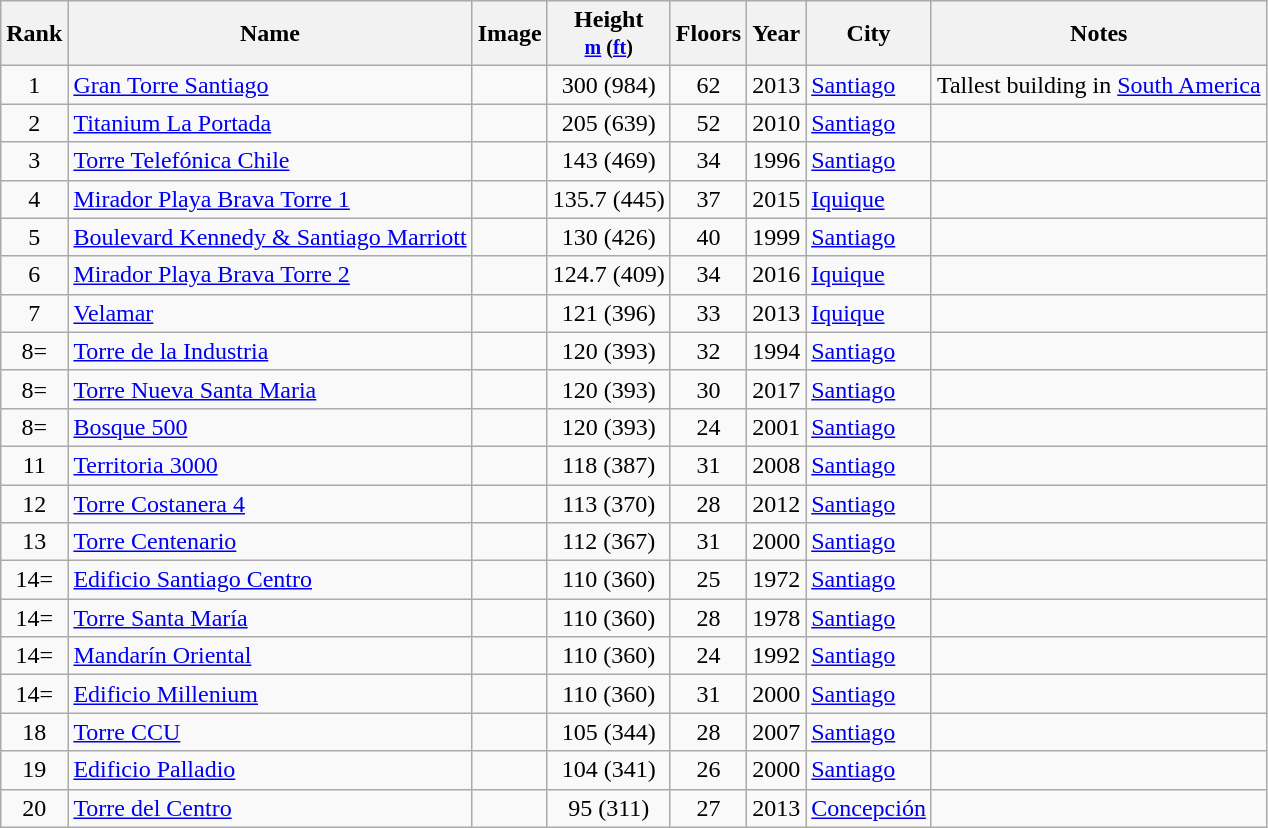<table class="wikitable sortable">
<tr>
<th>Rank</th>
<th>Name</th>
<th>Image</th>
<th>Height<br><small><a href='#'>m</a> (<a href='#'>ft</a>)</small></th>
<th>Floors</th>
<th>Year</th>
<th>City</th>
<th>Notes</th>
</tr>
<tr>
<td align=center>1</td>
<td><a href='#'>Gran Torre Santiago</a></td>
<td></td>
<td align=center>300 (984)</td>
<td align=center>62</td>
<td align=center>2013</td>
<td><a href='#'>Santiago</a></td>
<td>Tallest building in <a href='#'>South America</a></td>
</tr>
<tr>
<td align=center>2</td>
<td><a href='#'>Titanium La Portada</a></td>
<td></td>
<td align=center>205 (639)</td>
<td align=center>52</td>
<td align=center>2010</td>
<td><a href='#'>Santiago</a></td>
<td></td>
</tr>
<tr>
<td align="center">3</td>
<td><a href='#'>Torre Telefónica Chile</a></td>
<td></td>
<td align="center">143 (469)</td>
<td align="center">34</td>
<td align="center">1996</td>
<td><a href='#'>Santiago</a></td>
<td></td>
</tr>
<tr>
<td align="center">4</td>
<td><a href='#'>Mirador Playa Brava Torre 1</a></td>
<td></td>
<td align="center">135.7 (445)</td>
<td align="center">37</td>
<td align="center">2015</td>
<td><a href='#'>Iquique</a></td>
<td></td>
</tr>
<tr>
<td align="center">5</td>
<td><a href='#'>Boulevard Kennedy & Santiago Marriott</a></td>
<td></td>
<td align="center">130 (426)</td>
<td align="center">40</td>
<td align="center">1999</td>
<td><a href='#'>Santiago</a></td>
<td></td>
</tr>
<tr>
<td align="center">6</td>
<td><a href='#'>Mirador Playa Brava Torre 2</a></td>
<td></td>
<td align="center">124.7 (409)</td>
<td align="center">34</td>
<td align="center">2016</td>
<td><a href='#'>Iquique</a></td>
<td></td>
</tr>
<tr>
<td align=center>7</td>
<td><a href='#'>Velamar</a></td>
<td></td>
<td align=center>121 (396)</td>
<td align=center>33</td>
<td align=center>2013</td>
<td><a href='#'>Iquique</a></td>
<td></td>
</tr>
<tr>
<td align=center>8=</td>
<td><a href='#'>Torre de la Industria</a></td>
<td></td>
<td align=center>120 (393)</td>
<td align=center>32</td>
<td align=center>1994</td>
<td><a href='#'>Santiago</a></td>
<td></td>
</tr>
<tr>
<td align=center>8=</td>
<td><a href='#'>Torre Nueva Santa Maria</a></td>
<td></td>
<td align=center>120 (393)</td>
<td align=center>30</td>
<td align=center>2017</td>
<td><a href='#'>Santiago</a></td>
<td></td>
</tr>
<tr>
<td align=center>8=</td>
<td><a href='#'>Bosque 500</a></td>
<td></td>
<td align=center>120 (393)</td>
<td align=center>24</td>
<td align=center>2001</td>
<td><a href='#'>Santiago</a></td>
<td></td>
</tr>
<tr>
<td align=center>11</td>
<td><a href='#'>Territoria 3000</a></td>
<td></td>
<td align=center>118 (387)</td>
<td align=center>31</td>
<td align=center>2008</td>
<td><a href='#'>Santiago</a></td>
<td></td>
</tr>
<tr>
<td align=center>12</td>
<td><a href='#'>Torre Costanera 4</a></td>
<td></td>
<td align=center>113 (370)</td>
<td align=center>28</td>
<td align=center>2012</td>
<td><a href='#'>Santiago</a></td>
<td></td>
</tr>
<tr>
<td align=center>13</td>
<td><a href='#'>Torre Centenario</a></td>
<td></td>
<td align=center>112 (367)</td>
<td align=center>31</td>
<td align=center>2000</td>
<td><a href='#'>Santiago</a></td>
<td></td>
</tr>
<tr>
<td align=center>14=</td>
<td><a href='#'>Edificio Santiago Centro</a></td>
<td></td>
<td align=center>110 (360)</td>
<td align=center>25</td>
<td align=center>1972</td>
<td><a href='#'>Santiago</a></td>
<td></td>
</tr>
<tr>
<td align=center>14=</td>
<td><a href='#'>Torre Santa María</a></td>
<td></td>
<td align=center>110 (360)</td>
<td align=center>28</td>
<td align=center>1978</td>
<td><a href='#'>Santiago</a></td>
<td></td>
</tr>
<tr>
<td align=center>14=</td>
<td><a href='#'>Mandarín Oriental</a></td>
<td></td>
<td align=center>110 (360)</td>
<td align=center>24</td>
<td align=center>1992</td>
<td><a href='#'>Santiago</a></td>
<td></td>
</tr>
<tr>
<td align=center>14=</td>
<td><a href='#'>Edificio Millenium</a></td>
<td></td>
<td align=center>110 (360)</td>
<td align=center>31</td>
<td align=center>2000</td>
<td><a href='#'>Santiago</a></td>
<td></td>
</tr>
<tr>
<td align=center>18</td>
<td><a href='#'>Torre CCU</a></td>
<td></td>
<td align=center>105 (344)</td>
<td align=center>28</td>
<td align=center>2007</td>
<td><a href='#'>Santiago</a></td>
<td></td>
</tr>
<tr>
<td align=center>19</td>
<td><a href='#'>Edificio Palladio</a></td>
<td></td>
<td align=center>104 (341)</td>
<td align=center>26</td>
<td align=center>2000</td>
<td><a href='#'>Santiago</a></td>
<td></td>
</tr>
<tr>
<td align=center>20</td>
<td><a href='#'>Torre del Centro</a></td>
<td></td>
<td align=center>95 (311)</td>
<td align=center>27</td>
<td align=center>2013</td>
<td><a href='#'>Concepción</a></td>
<td></td>
</tr>
</table>
